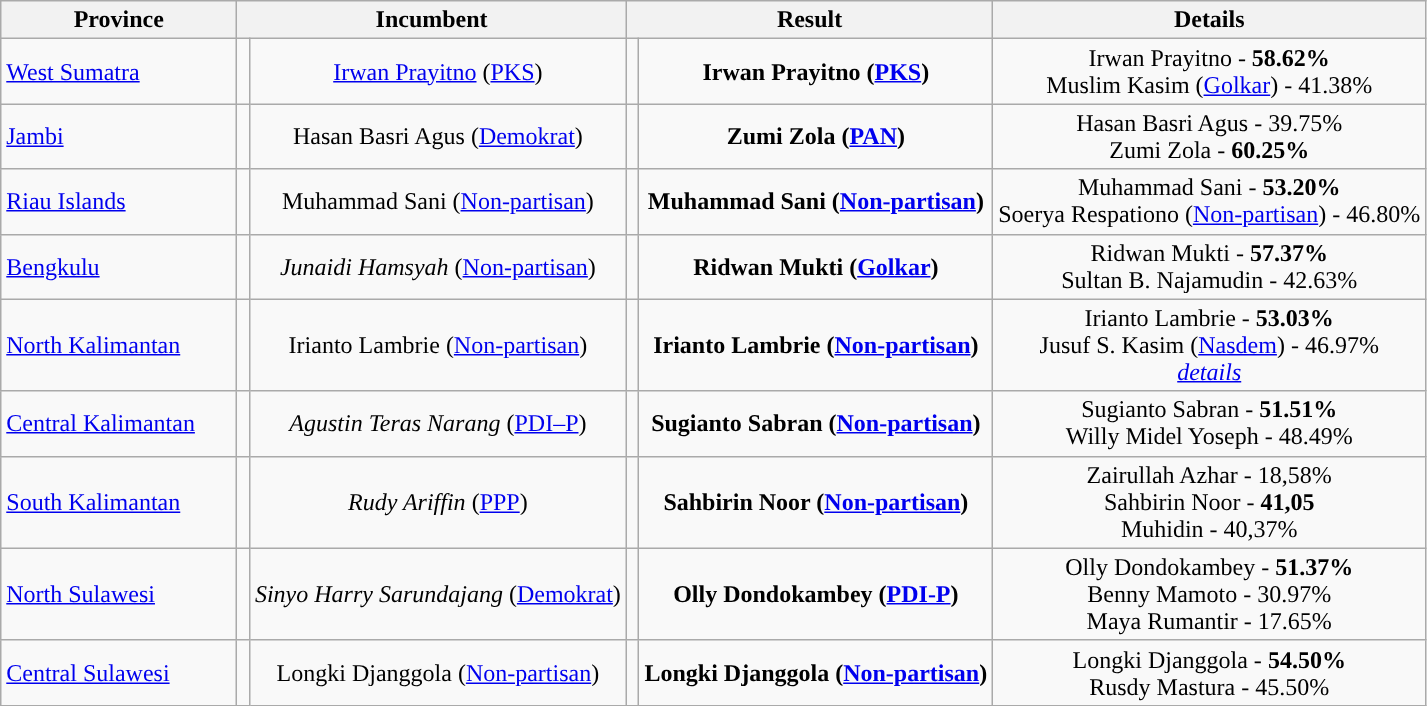<table class="wikitable sortable" style="text-align:center">
<tr style="text-align:center">
<th style="width:150px;">Province</th>
<th style="width:200px;" colspan="2">Incumbent</th>
<th style="width:200px;" colspan="2">Result</th>
<th>Details</th>
</tr>
<tr>
<td style="text-align:left"><a href='#'>West Sumatra</a></td>
<td width="1"></td>
<td><a href='#'>Irwan Prayitno</a> (<a href='#'>PKS</a>)</td>
<td width="1"></td>
<td><strong>Irwan Prayitno (<a href='#'>PKS</a>)</strong></td>
<td>Irwan Prayitno - <strong>58.62%</strong> <br> Muslim Kasim (<a href='#'>Golkar</a>) - 41.38%</td>
</tr>
<tr>
<td style="text-align:left"><a href='#'>Jambi</a></td>
<td width="1"></td>
<td>Hasan Basri Agus (<a href='#'>Demokrat</a>)</td>
<td width="1"></td>
<td><strong>Zumi Zola (<a href='#'>PAN</a>)</strong></td>
<td>Hasan Basri Agus - 39.75% <br> Zumi Zola - <strong>60.25%</strong></td>
</tr>
<tr>
<td style="text-align:left"><a href='#'>Riau Islands</a></td>
<td width="1"></td>
<td>Muhammad Sani (<a href='#'>Non-partisan</a>)</td>
<td width="1"></td>
<td><strong>Muhammad Sani (<a href='#'>Non-partisan</a>)</strong></td>
<td>Muhammad Sani - <strong>53.20%</strong> <br> Soerya Respationo (<a href='#'>Non-partisan</a>) - 46.80%</td>
</tr>
<tr>
<td style="text-align:left"><a href='#'>Bengkulu</a></td>
<td width="1"></td>
<td><em>Junaidi Hamsyah</em> (<a href='#'>Non-partisan</a>)</td>
<td width="1"></td>
<td><strong>Ridwan Mukti (<a href='#'>Golkar</a>)</strong></td>
<td>Ridwan Mukti - <strong>57.37%</strong> <br> Sultan B. Najamudin - 42.63%</td>
</tr>
<tr>
<td style="text-align:left"><a href='#'>North Kalimantan</a></td>
<td width="1"></td>
<td>Irianto Lambrie (<a href='#'>Non-partisan</a>)</td>
<td width="1"></td>
<td><strong>Irianto Lambrie (<a href='#'>Non-partisan</a>)</strong></td>
<td>Irianto Lambrie - <strong>53.03%</strong> <br> Jusuf S. Kasim (<a href='#'>Nasdem</a>) - 46.97%<br><em><a href='#'>details</a></em></td>
</tr>
<tr>
<td style="text-align:left"><a href='#'>Central Kalimantan</a></td>
<td width="1"></td>
<td><em>Agustin Teras Narang</em> (<a href='#'>PDI–P</a>)</td>
<td width="1"></td>
<td><strong>Sugianto Sabran (<a href='#'>Non-partisan</a>)</strong></td>
<td>Sugianto Sabran - <strong>51.51%</strong> <br> Willy Midel Yoseph - 48.49%</td>
</tr>
<tr>
<td style="text-align:left"><a href='#'>South Kalimantan</a></td>
<td width="1"></td>
<td><em>Rudy Ariffin</em> (<a href='#'>PPP</a>)</td>
<td width="1"></td>
<td><strong>Sahbirin Noor (<a href='#'>Non-partisan</a>)</strong></td>
<td>Zairullah Azhar - 18,58% <br> Sahbirin Noor - <strong>41,05</strong> <br> Muhidin - 40,37%</td>
</tr>
<tr>
<td style="text-align:left"><a href='#'>North Sulawesi</a></td>
<td width="1"></td>
<td><em>Sinyo Harry Sarundajang</em> (<a href='#'>Demokrat</a>)</td>
<td width="1"></td>
<td><strong>Olly Dondokambey (<a href='#'>PDI-P</a>)</strong></td>
<td>Olly Dondokambey - <strong>51.37%</strong> <br> Benny Mamoto - 30.97% <br> Maya Rumantir - 17.65%</td>
</tr>
<tr>
<td style="text-align:left"><a href='#'>Central Sulawesi</a></td>
<td width="1"></td>
<td>Longki Djanggola (<a href='#'>Non-partisan</a>)</td>
<td width="1"></td>
<td><strong>Longki Djanggola (<a href='#'>Non-partisan</a>)</strong></td>
<td>Longki Djanggola - <strong>54.50%</strong> <br> Rusdy Mastura - 45.50%</td>
</tr>
</table>
